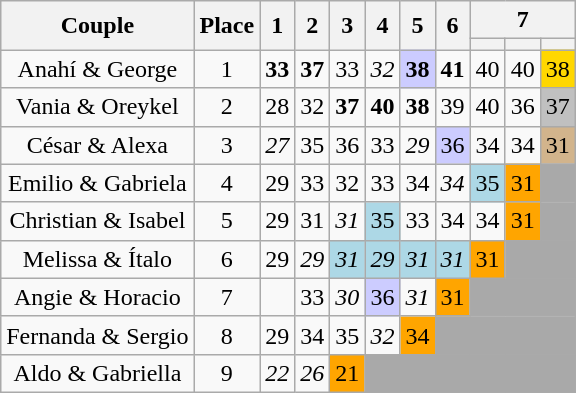<table class="wikitable sortable" style="margin:auto; text-align:center; white-space:nowrap; width:20%;">
<tr>
<th rowspan=2>Couple</th>
<th rowspan=2>Place</th>
<th rowspan=2>1</th>
<th rowspan=2>2</th>
<th rowspan=2>3</th>
<th rowspan=2>4</th>
<th rowspan=2>5</th>
<th rowspan=2>6</th>
<th colspan=3>7</th>
</tr>
<tr>
<th></th>
<th></th>
<th></th>
</tr>
<tr>
<td>Anahí & George</td>
<td>1</td>
<td><span><strong>33</strong></span></td>
<td><span><strong>37</strong></span></td>
<td>33</td>
<td><span><em>32</em></span></td>
<td bgcolor="#CCCCFF"><span><strong>38</strong></span></td>
<td><span><strong>41</strong></span></td>
<td>40</td>
<td>40</td>
<td bgcolor="gold">38</td>
</tr>
<tr>
<td>Vania & Oreykel</td>
<td>2</td>
<td>28</td>
<td>32</td>
<td><span><strong>37</strong></span></td>
<td><span><strong>40</strong></span></td>
<td><span><strong>38</strong></span></td>
<td>39</td>
<td>40</td>
<td>36</td>
<td bgcolor="silver">37</td>
</tr>
<tr>
<td>César & Alexa</td>
<td>3</td>
<td><span><em>27</em></span></td>
<td>35</td>
<td>36</td>
<td>33</td>
<td><span><em>29</em></span></td>
<td bgcolor="#CCCCFF">36</td>
<td>34</td>
<td>34</td>
<td bgcolor="tan">31</td>
</tr>
<tr>
<td>Emilio & Gabriela</td>
<td>4</td>
<td>29</td>
<td>33</td>
<td>32</td>
<td>33</td>
<td>34</td>
<td><span><em>34</em></span></td>
<td bgcolor="lightblue">35</td>
<td bgcolor="orange">31</td>
<td style="background:darkgrey;" colspan="1"></td>
</tr>
<tr>
<td>Christian & Isabel</td>
<td>5</td>
<td>29</td>
<td>31</td>
<td><span><em>31</em></span></td>
<td bgcolor="lightblue">35</td>
<td>33</td>
<td>34</td>
<td>34</td>
<td bgcolor="orange">31</td>
<td style="background:darkgrey;" colspan="1"></td>
</tr>
<tr>
<td>Melissa & Ítalo</td>
<td>6</td>
<td>29</td>
<td><span><em>29</em></span></td>
<td bgcolor="lightblue"><span><em>31</em></span></td>
<td bgcolor="lightblue"><span><em>29</em></span></td>
<td bgcolor="lightblue"><span><em>31</em></span></td>
<td bgcolor="lightblue"><span><em>31</em></span></td>
<td bgcolor="orange">31</td>
<td style="background:darkgrey;" colspan="2"></td>
</tr>
<tr>
<td>Angie & Horacio</td>
<td>7</td>
<td></td>
<td>33</td>
<td><span><em>30</em></span></td>
<td bgcolor="#CCCCFF">36</td>
<td><span><em>31</em></span></td>
<td bgcolor="orange">31</td>
<td style="background:darkgrey;" colspan="3"></td>
</tr>
<tr>
<td>Fernanda & Sergio</td>
<td>8</td>
<td>29</td>
<td>34</td>
<td>35</td>
<td><span><em>32</em></span></td>
<td bgcolor="orange">34</td>
<td style="background:darkgrey;" colspan="4"></td>
</tr>
<tr>
<td>Aldo & Gabriella</td>
<td>9</td>
<td><span><em>22</em></span></td>
<td><span><em>26</em></span></td>
<td bgcolor="orange">21</td>
<td style="background:darkgrey;" colspan="6"></td>
</tr>
</table>
